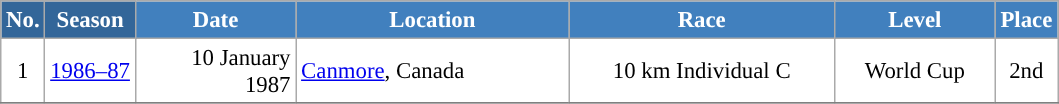<table class="wikitable sortable" style="font-size:95%; text-align:center; border:grey solid 1px; border-collapse:collapse; background:#ffffff;">
<tr style="background:#efefef;">
<th style="background-color:#369; color:white;">No.</th>
<th style="background-color:#369; color:white;">Season</th>
<th style="background-color:#4180be; color:white; width:100px;">Date</th>
<th style="background-color:#4180be; color:white; width:175px;">Location</th>
<th style="background-color:#4180be; color:white; width:170px;">Race</th>
<th style="background-color:#4180be; color:white; width:100px;">Level</th>
<th style="background-color:#4180be; color:white;">Place</th>
</tr>
<tr>
<td align=center>1</td>
<td rowspan=1 align=center><a href='#'>1986–87</a></td>
<td align=right>10 January 1987</td>
<td align=left> <a href='#'>Canmore</a>, Canada</td>
<td>10 km Individual C</td>
<td>World Cup</td>
<td>2nd</td>
</tr>
<tr>
</tr>
</table>
